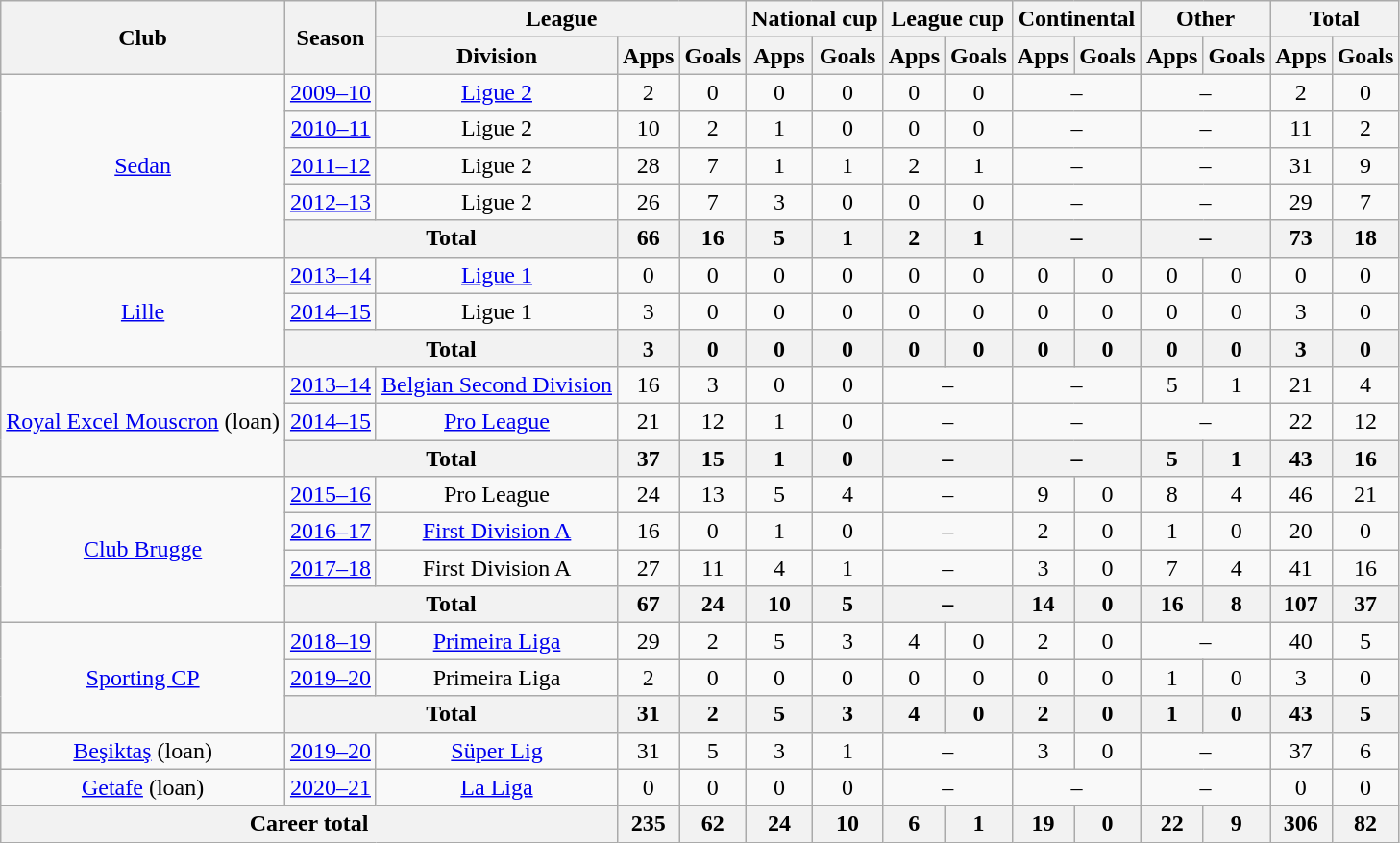<table class="wikitable" style="text-align:center">
<tr>
<th rowspan="2">Club</th>
<th rowspan="2">Season</th>
<th colspan="3">League</th>
<th colspan="2">National cup</th>
<th colspan="2">League cup</th>
<th colspan="2">Continental</th>
<th colspan="2">Other</th>
<th colspan="2">Total</th>
</tr>
<tr>
<th>Division</th>
<th>Apps</th>
<th>Goals</th>
<th>Apps</th>
<th>Goals</th>
<th>Apps</th>
<th>Goals</th>
<th>Apps</th>
<th>Goals</th>
<th>Apps</th>
<th>Goals</th>
<th>Apps</th>
<th>Goals</th>
</tr>
<tr>
<td rowspan="5"><a href='#'>Sedan</a></td>
<td><a href='#'>2009–10</a></td>
<td><a href='#'>Ligue 2</a></td>
<td>2</td>
<td>0</td>
<td>0</td>
<td>0</td>
<td>0</td>
<td>0</td>
<td colspan="2">–</td>
<td colspan="2">–</td>
<td>2</td>
<td>0</td>
</tr>
<tr>
<td><a href='#'>2010–11</a></td>
<td>Ligue 2</td>
<td>10</td>
<td>2</td>
<td>1</td>
<td>0</td>
<td>0</td>
<td>0</td>
<td colspan="2">–</td>
<td colspan="2">–</td>
<td>11</td>
<td>2</td>
</tr>
<tr>
<td><a href='#'>2011–12</a></td>
<td>Ligue 2</td>
<td>28</td>
<td>7</td>
<td>1</td>
<td>1</td>
<td>2</td>
<td>1</td>
<td colspan="2">–</td>
<td colspan="2">–</td>
<td>31</td>
<td>9</td>
</tr>
<tr>
<td><a href='#'>2012–13</a></td>
<td>Ligue 2</td>
<td>26</td>
<td>7</td>
<td>3</td>
<td>0</td>
<td>0</td>
<td>0</td>
<td colspan="2">–</td>
<td colspan="2">–</td>
<td>29</td>
<td>7</td>
</tr>
<tr>
<th colspan="2">Total</th>
<th>66</th>
<th>16</th>
<th>5</th>
<th>1</th>
<th>2</th>
<th>1</th>
<th colspan="2">–</th>
<th colspan="2">–</th>
<th>73</th>
<th>18</th>
</tr>
<tr>
<td rowspan="3"><a href='#'>Lille</a></td>
<td><a href='#'>2013–14</a></td>
<td><a href='#'>Ligue 1</a></td>
<td>0</td>
<td>0</td>
<td>0</td>
<td>0</td>
<td>0</td>
<td>0</td>
<td>0</td>
<td>0</td>
<td>0</td>
<td>0</td>
<td>0</td>
<td>0</td>
</tr>
<tr>
<td><a href='#'>2014–15</a></td>
<td>Ligue 1</td>
<td>3</td>
<td>0</td>
<td>0</td>
<td>0</td>
<td>0</td>
<td>0</td>
<td>0</td>
<td>0</td>
<td>0</td>
<td>0</td>
<td>3</td>
<td>0</td>
</tr>
<tr>
<th colspan="2">Total</th>
<th>3</th>
<th>0</th>
<th>0</th>
<th>0</th>
<th>0</th>
<th>0</th>
<th>0</th>
<th>0</th>
<th>0</th>
<th>0</th>
<th>3</th>
<th>0</th>
</tr>
<tr>
<td rowspan="3"><a href='#'>Royal Excel Mouscron</a> (loan)</td>
<td><a href='#'>2013–14</a></td>
<td><a href='#'>Belgian Second Division</a></td>
<td>16</td>
<td>3</td>
<td>0</td>
<td>0</td>
<td colspan="2">–</td>
<td colspan="2">–</td>
<td>5</td>
<td>1</td>
<td>21</td>
<td>4</td>
</tr>
<tr>
<td><a href='#'>2014–15</a></td>
<td><a href='#'>Pro League</a></td>
<td>21</td>
<td>12</td>
<td>1</td>
<td>0</td>
<td colspan="2">–</td>
<td colspan="2">–</td>
<td colspan="2">–</td>
<td>22</td>
<td>12</td>
</tr>
<tr>
<th colspan="2">Total</th>
<th>37</th>
<th>15</th>
<th>1</th>
<th>0</th>
<th colspan="2">–</th>
<th colspan="2">–</th>
<th>5</th>
<th>1</th>
<th>43</th>
<th>16</th>
</tr>
<tr>
<td rowspan="4"><a href='#'>Club Brugge</a></td>
<td><a href='#'>2015–16</a></td>
<td>Pro League</td>
<td>24</td>
<td>13</td>
<td>5</td>
<td>4</td>
<td colspan="2">–</td>
<td>9</td>
<td>0</td>
<td>8</td>
<td>4</td>
<td>46</td>
<td>21</td>
</tr>
<tr>
<td><a href='#'>2016–17</a></td>
<td><a href='#'>First Division A</a></td>
<td>16</td>
<td>0</td>
<td>1</td>
<td>0</td>
<td colspan="2">–</td>
<td>2</td>
<td>0</td>
<td>1</td>
<td>0</td>
<td>20</td>
<td>0</td>
</tr>
<tr>
<td><a href='#'>2017–18</a></td>
<td>First Division A</td>
<td>27</td>
<td>11</td>
<td>4</td>
<td>1</td>
<td colspan="2">–</td>
<td>3</td>
<td>0</td>
<td>7</td>
<td>4</td>
<td>41</td>
<td>16</td>
</tr>
<tr>
<th colspan="2">Total</th>
<th>67</th>
<th>24</th>
<th>10</th>
<th>5</th>
<th colspan="2">–</th>
<th>14</th>
<th>0</th>
<th>16</th>
<th>8</th>
<th>107</th>
<th>37</th>
</tr>
<tr>
<td rowspan="3"><a href='#'>Sporting CP</a></td>
<td><a href='#'>2018–19</a></td>
<td><a href='#'>Primeira Liga</a></td>
<td>29</td>
<td>2</td>
<td>5</td>
<td>3</td>
<td>4</td>
<td>0</td>
<td>2</td>
<td>0</td>
<td colspan="2">–</td>
<td>40</td>
<td>5</td>
</tr>
<tr>
<td><a href='#'>2019–20</a></td>
<td>Primeira Liga</td>
<td>2</td>
<td>0</td>
<td>0</td>
<td>0</td>
<td>0</td>
<td>0</td>
<td>0</td>
<td>0</td>
<td>1</td>
<td>0</td>
<td>3</td>
<td>0</td>
</tr>
<tr>
<th colspan="2">Total</th>
<th>31</th>
<th>2</th>
<th>5</th>
<th>3</th>
<th>4</th>
<th>0</th>
<th>2</th>
<th>0</th>
<th>1</th>
<th>0</th>
<th>43</th>
<th>5</th>
</tr>
<tr>
<td><a href='#'>Beşiktaş</a> (loan)</td>
<td><a href='#'>2019–20</a></td>
<td><a href='#'>Süper Lig</a></td>
<td>31</td>
<td>5</td>
<td>3</td>
<td>1</td>
<td colspan="2">–</td>
<td>3</td>
<td>0</td>
<td colspan="2">–</td>
<td>37</td>
<td>6</td>
</tr>
<tr>
<td><a href='#'>Getafe</a> (loan)</td>
<td><a href='#'>2020–21</a></td>
<td><a href='#'>La Liga</a></td>
<td>0</td>
<td>0</td>
<td>0</td>
<td>0</td>
<td colspan="2">–</td>
<td colspan="2">–</td>
<td colspan="2">–</td>
<td>0</td>
<td>0</td>
</tr>
<tr>
<th colspan="3">Career total</th>
<th>235</th>
<th>62</th>
<th>24</th>
<th>10</th>
<th>6</th>
<th>1</th>
<th>19</th>
<th>0</th>
<th>22</th>
<th>9</th>
<th>306</th>
<th>82</th>
</tr>
</table>
